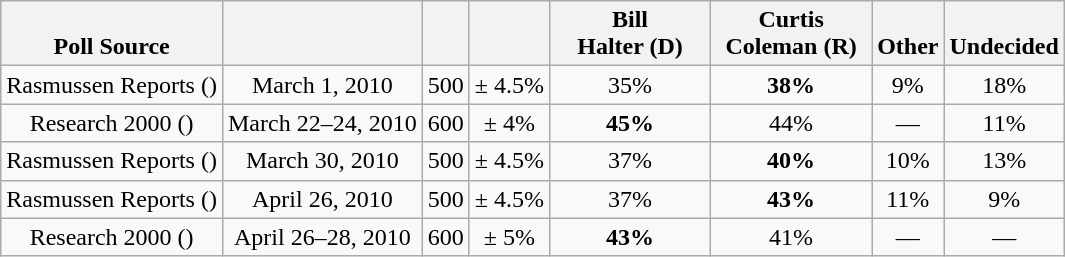<table class="wikitable" style="text-align:center">
<tr valign=bottom>
<th>Poll Source</th>
<th></th>
<th></th>
<th></th>
<th style="width:100px;">Bill<br>Halter (D)</th>
<th style="width:100px;">Curtis<br>Coleman (R)</th>
<th>Other</th>
<th>Undecided</th>
</tr>
<tr>
<td>Rasmussen Reports ()</td>
<td>March 1, 2010</td>
<td>500</td>
<td>± 4.5%</td>
<td>35%</td>
<td><strong>38%</strong></td>
<td>9%</td>
<td>18%</td>
</tr>
<tr>
<td>Research 2000 ()</td>
<td>March 22–24, 2010</td>
<td>600</td>
<td>± 4%</td>
<td><strong>45%</strong></td>
<td>44%</td>
<td>—</td>
<td>11%</td>
</tr>
<tr>
<td>Rasmussen Reports ()</td>
<td>March 30, 2010</td>
<td>500</td>
<td>± 4.5%</td>
<td>37%</td>
<td><strong>40%</strong></td>
<td>10%</td>
<td>13%</td>
</tr>
<tr>
<td>Rasmussen Reports ()</td>
<td>April 26, 2010</td>
<td>500</td>
<td>± 4.5%</td>
<td>37%</td>
<td><strong>43%</strong></td>
<td>11%</td>
<td>9%</td>
</tr>
<tr>
<td>Research 2000 ()</td>
<td>April 26–28, 2010</td>
<td>600</td>
<td>± 5%</td>
<td><strong>43%</strong></td>
<td>41%</td>
<td>—</td>
<td>—</td>
</tr>
</table>
